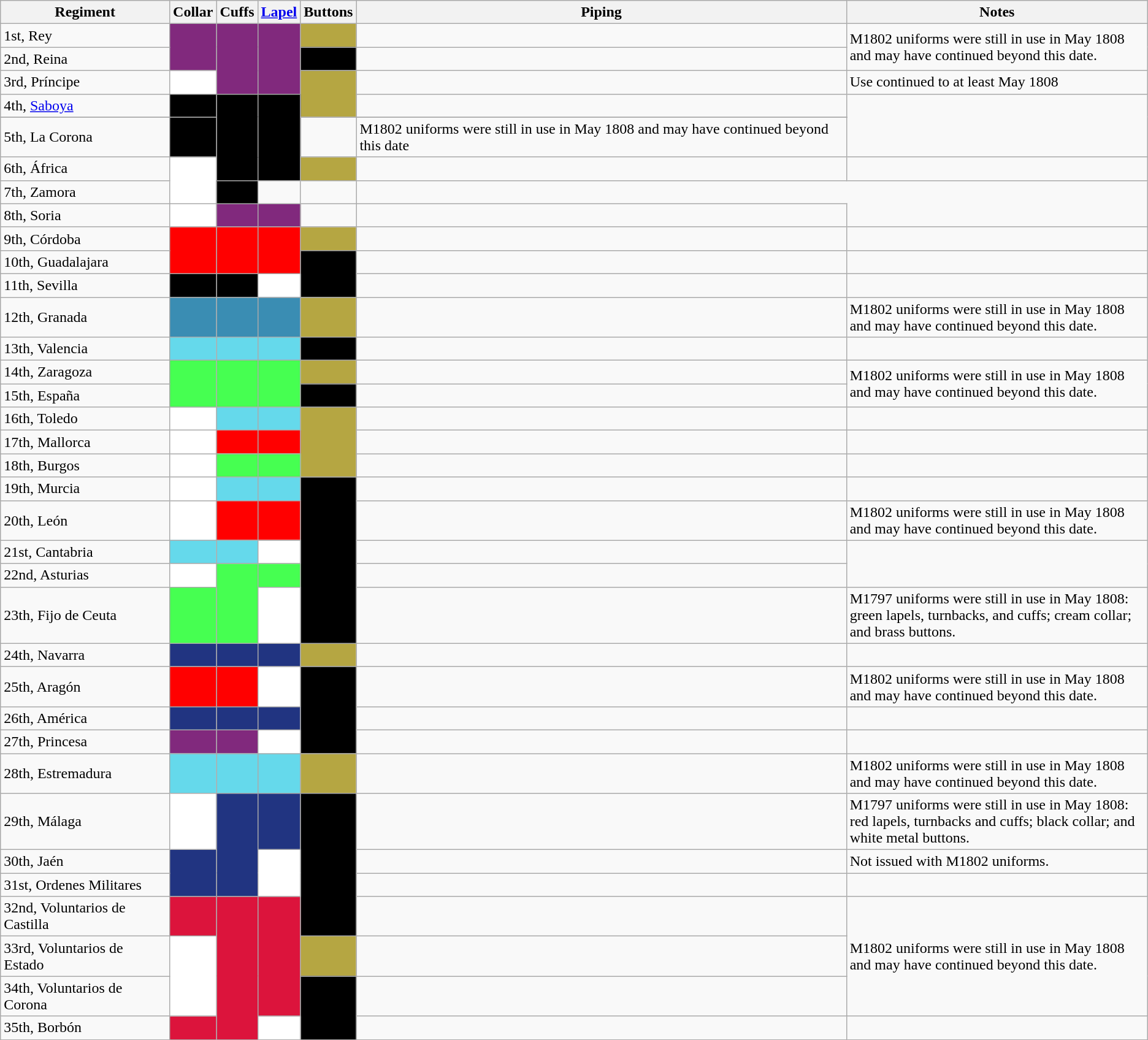<table class="wikitable sortable">
<tr>
<th>Regiment</th>
<th>Collar</th>
<th>Cuffs</th>
<th><strong><a href='#'>Lapel</a></strong></th>
<th>Buttons</th>
<th>Piping</th>
<th style=width:20em>Notes</th>
</tr>
<tr>
<td>1st, Rey</td>
<td rowspan="2" style="background:#81297d;"></td>
<td rowspan="3" style="background:#81297d;"></td>
<td rowspan="3" style="background:#81297d;"></td>
<td style="background:#b5a642;"></td>
<td></td>
<td rowspan="2">M1802 uniforms were still in use in May 1808 and may have continued beyond this date.</td>
</tr>
<tr>
<td>2nd, Reina</td>
<td style="background:#000;"></td>
<td></td>
</tr>
<tr>
<td>3rd, Príncipe</td>
<td style="background:#fff;"></td>
<td rowspan="2" style="background:#b5a642;"></td>
<td></td>
<td>Use continued to at least May 1808</td>
</tr>
<tr>
<td>4th, <a href='#'>Saboya</a></td>
<td rowspan="2" style="background:#000;"></td>
<td rowspan="4" style="background:#000;"></td>
<td rowspan="4" style="background:#000;"></td>
<td></td>
</tr>
<tr>
</tr>
<tr>
<td>5th, La Corona</td>
<td style="background:#000;"></td>
<td></td>
<td>M1802 uniforms were still in use in May 1808 and may have continued beyond this date</td>
</tr>
<tr>
<td>6th, África</td>
<td rowspan="2" style="background:#fff;"></td>
<td style="background:#b5a642;"></td>
<td></td>
<td></td>
</tr>
<tr>
<td>7th, Zamora</td>
<td style="background:#000;"></td>
<td></td>
<td></td>
</tr>
<tr>
<td>8th, Soria</td>
<td style="background:#fff;"></td>
<td style="background:#81297d;"></td>
<td style="background:#81297d;"></td>
<td></td>
<td></td>
</tr>
<tr>
<td>9th, Córdoba</td>
<td rowspan="2" rowspan="2" style="background:#ff0000;"></td>
<td rowspan="2" style="background:#ff0000;"></td>
<td rowspan="2" rowspan="2" style="background:#ff0000;"></td>
<td style="background:#b5a642;"></td>
<td></td>
<td></td>
</tr>
<tr>
<td>10th, Guadalajara</td>
<td rowspan="2" style="background:#000;"></td>
<td></td>
<td></td>
</tr>
<tr>
<td>11th, Sevilla</td>
<td style="background:#000;"></td>
<td style="background:#000;"></td>
<td style="background:#fff;"></td>
<td></td>
</tr>
<tr>
<td>12th, Granada</td>
<td style="background:#3a8db3;"></td>
<td style="background:#3a8db3;"></td>
<td style="background:#3a8db3;"></td>
<td style="background:#b5a642;"></td>
<td></td>
<td>M1802 uniforms were still in use in May 1808 and may have continued beyond this date.</td>
</tr>
<tr>
<td>13th, Valencia</td>
<td style="background:#65d9eb;"></td>
<td style="background:#65d9eb;"></td>
<td style="background:#65d9eb;"></td>
<td style="background:#000;"></td>
<td></td>
</tr>
<tr>
<td>14th, Zaragoza</td>
<td rowspan="2" style="background:#46ff51;"></td>
<td rowspan="2" style="background:#46ff51;"></td>
<td rowspan="2" style="background:#46ff51;"></td>
<td style="background:#b5a642;"></td>
<td></td>
<td rowspan="2">M1802 uniforms were still in use in May 1808 and may have continued beyond this date.</td>
</tr>
<tr>
<td>15th, España</td>
<td style="background:#000;"></td>
<td></td>
</tr>
<tr>
<td>16th, Toledo</td>
<td style="background:#fff;"></td>
<td style="background:#65d9eb;"></td>
<td style="background:#65d9eb;"></td>
<td rowspan="3" style="background:#b5a642;"></td>
<td></td>
<td></td>
</tr>
<tr>
<td>17th, Mallorca</td>
<td style="background:#fff;"></td>
<td style="background:#ff0000;"></td>
<td style="background:#ff0000;"></td>
<td></td>
<td></td>
</tr>
<tr>
<td>18th, Burgos</td>
<td style="background:#fff;"></td>
<td style="background:#46ff51;"></td>
<td style="background:#46ff51;"></td>
<td></td>
<td></td>
</tr>
<tr>
<td>19th, Murcia</td>
<td style="background:#fff;"></td>
<td style="background:#65d9eb;"></td>
<td style="background:#65d9eb;"></td>
<td rowspan="5" style="background:#000;"></td>
<td></td>
<td></td>
</tr>
<tr>
<td>20th, León</td>
<td style="background:#fff;"></td>
<td style="background:#ff0000;"></td>
<td style="background:#ff0000;"></td>
<td></td>
<td>M1802 uniforms were still in use in May 1808 and may have continued beyond this date.</td>
</tr>
<tr>
<td>21st, Cantabria</td>
<td style="background:#65d9eb;"></td>
<td style="background:#65d9eb;"></td>
<td style="background:#fff;"></td>
<td></td>
</tr>
<tr>
<td>22nd, Asturias</td>
<td style="background:#fff;"></td>
<td rowspan="2" style="background:#46ff51;"></td>
<td style="background:#46ff51;"></td>
<td></td>
</tr>
<tr>
<td>23th, Fijo de Ceuta</td>
<td style="background:#46ff51;"></td>
<td style="background:#fff;"></td>
<td></td>
<td>M1797 uniforms were still in use in May 1808: green lapels, turnbacks, and cuffs; cream collar; and brass buttons.</td>
</tr>
<tr>
<td>24th, Navarra</td>
<td style="background:#213481;"></td>
<td style="background:#213481;"></td>
<td style="background:#213481;"></td>
<td style="background:#b5a642;"></td>
<td></td>
</tr>
<tr>
<td>25th, Aragón</td>
<td style="background:#ff0000;"></td>
<td style="background:#ff0000;"></td>
<td style="background:#fff;"></td>
<td rowspan="3" style="background:#000;"></td>
<td></td>
<td>M1802 uniforms were still in use in May 1808 and may have continued beyond this date.</td>
</tr>
<tr>
<td>26th, América</td>
<td style="background:#213481;"></td>
<td style="background:#213481;"></td>
<td style="background:#213481;"></td>
<td></td>
</tr>
<tr>
<td>27th, Princesa</td>
<td style="background:#81297d;"></td>
<td style="background:#81297d;"></td>
<td style="background:#fff;"></td>
<td></td>
<td></td>
</tr>
<tr>
<td>28th, Estremadura</td>
<td style="background:#65d9eb;"></td>
<td style="background:#65d9eb;"></td>
<td style="background:#65d9eb;"></td>
<td style="background:#b5a642;"></td>
<td></td>
<td>M1802 uniforms were still in use in May 1808 and may have continued beyond this date.</td>
</tr>
<tr>
<td>29th, Málaga</td>
<td style="background:#fff;"></td>
<td rowspan="3" style="background:#213481;"></td>
<td style="background:#213481;"></td>
<td rowspan="4" style="background:#000;"></td>
<td></td>
<td>M1797 uniforms were still in use in May 1808: red lapels, turnbacks and cuffs; black collar; and white metal buttons.</td>
</tr>
<tr>
<td>30th, Jaén</td>
<td rowspan="2" style="background:#213481;"></td>
<td rowspan="2" style="background:#fff;"></td>
<td></td>
<td>Not issued with M1802 uniforms.</td>
</tr>
<tr>
<td>31st, Ordenes Militares</td>
<td></td>
<td></td>
</tr>
<tr>
<td>32nd, Voluntarios de Castilla</td>
<td style="background:#DC143C;"></td>
<td rowspan="4" style="background:#DC143C;"></td>
<td rowspan="3" style="background:#DC143C;"></td>
<td></td>
<td rowspan="3">M1802 uniforms were still in use in May 1808 and may have continued beyond this date.</td>
</tr>
<tr>
<td>33rd, Voluntarios de Estado</td>
<td rowspan="2" style="background:#fff;"></td>
<td style="background:#b5a642;"></td>
<td></td>
</tr>
<tr>
<td>34th, Voluntarios de Corona</td>
<td rowspan="2" style="background:#000;"></td>
<td></td>
</tr>
<tr>
<td>35th, Borbón</td>
<td style="background:#DC143C;"></td>
<td style="background:#fff;"></td>
<td></td>
<td></td>
</tr>
</table>
